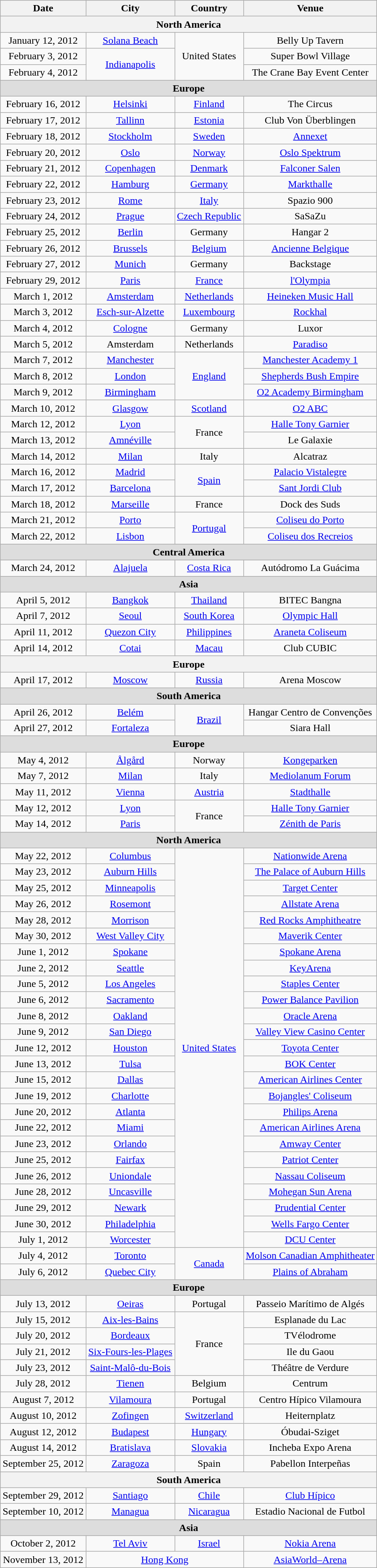<table class="wikitable" style="text-align:center;">
<tr>
<th scope="col">Date</th>
<th scope="col">City</th>
<th scope="col">Country</th>
<th scope="col">Venue</th>
</tr>
<tr>
<th colspan="4">North America</th>
</tr>
<tr>
<td>January 12, 2012</td>
<td><a href='#'>Solana Beach</a></td>
<td rowspan="3">United States</td>
<td>Belly Up Tavern</td>
</tr>
<tr>
<td>February 3, 2012</td>
<td rowspan="2"><a href='#'>Indianapolis</a></td>
<td>Super Bowl Village</td>
</tr>
<tr>
<td>February 4, 2012</td>
<td>The Crane Bay Event Center</td>
</tr>
<tr style="background:#ddd;">
<td colspan="4"><strong>Europe</strong></td>
</tr>
<tr>
<td>February 16, 2012</td>
<td><a href='#'>Helsinki</a></td>
<td><a href='#'>Finland</a></td>
<td>The Circus</td>
</tr>
<tr>
<td>February 17, 2012</td>
<td><a href='#'>Tallinn</a></td>
<td><a href='#'>Estonia</a></td>
<td>Club Von Überblingen</td>
</tr>
<tr>
<td>February 18, 2012</td>
<td><a href='#'>Stockholm</a></td>
<td><a href='#'>Sweden</a></td>
<td><a href='#'>Annexet</a></td>
</tr>
<tr>
<td>February 20, 2012</td>
<td><a href='#'>Oslo</a></td>
<td><a href='#'>Norway</a></td>
<td><a href='#'>Oslo Spektrum</a></td>
</tr>
<tr>
<td>February 21, 2012</td>
<td><a href='#'>Copenhagen</a></td>
<td><a href='#'>Denmark</a></td>
<td><a href='#'>Falconer Salen</a></td>
</tr>
<tr>
<td>February 22, 2012</td>
<td><a href='#'>Hamburg</a></td>
<td><a href='#'>Germany</a></td>
<td><a href='#'>Markthalle</a></td>
</tr>
<tr>
<td>February 23, 2012</td>
<td><a href='#'>Rome</a></td>
<td><a href='#'>Italy</a></td>
<td>Spazio 900</td>
</tr>
<tr>
<td>February 24, 2012</td>
<td><a href='#'>Prague</a></td>
<td><a href='#'>Czech Republic</a></td>
<td>SaSaZu</td>
</tr>
<tr>
<td>February 25, 2012</td>
<td><a href='#'>Berlin</a></td>
<td>Germany</td>
<td>Hangar 2</td>
</tr>
<tr>
<td>February 26, 2012</td>
<td><a href='#'>Brussels</a></td>
<td><a href='#'>Belgium</a></td>
<td><a href='#'>Ancienne Belgique</a></td>
</tr>
<tr>
<td>February 27, 2012</td>
<td><a href='#'>Munich</a></td>
<td>Germany</td>
<td>Backstage</td>
</tr>
<tr>
<td>February 29, 2012</td>
<td><a href='#'>Paris</a></td>
<td><a href='#'>France</a></td>
<td><a href='#'>l'Olympia</a></td>
</tr>
<tr>
<td>March 1, 2012</td>
<td><a href='#'>Amsterdam</a></td>
<td><a href='#'>Netherlands</a></td>
<td><a href='#'>Heineken Music Hall</a></td>
</tr>
<tr>
<td>March 3, 2012</td>
<td><a href='#'>Esch-sur-Alzette</a></td>
<td><a href='#'>Luxembourg</a></td>
<td><a href='#'>Rockhal</a></td>
</tr>
<tr>
<td>March 4, 2012</td>
<td><a href='#'>Cologne</a></td>
<td>Germany</td>
<td>Luxor</td>
</tr>
<tr>
<td>March 5, 2012</td>
<td>Amsterdam</td>
<td>Netherlands</td>
<td><a href='#'>Paradiso</a></td>
</tr>
<tr>
<td>March 7, 2012</td>
<td><a href='#'>Manchester</a></td>
<td rowspan="3"><a href='#'>England</a></td>
<td><a href='#'>Manchester Academy 1</a></td>
</tr>
<tr>
<td>March 8, 2012</td>
<td><a href='#'>London</a></td>
<td><a href='#'>Shepherds Bush Empire</a></td>
</tr>
<tr>
<td>March 9, 2012</td>
<td><a href='#'>Birmingham</a></td>
<td><a href='#'>O2 Academy Birmingham</a></td>
</tr>
<tr>
<td>March 10, 2012</td>
<td><a href='#'>Glasgow</a></td>
<td><a href='#'>Scotland</a></td>
<td><a href='#'>O2 ABC</a></td>
</tr>
<tr>
<td>March 12, 2012</td>
<td><a href='#'>Lyon</a></td>
<td rowspan="2">France</td>
<td><a href='#'>Halle Tony Garnier</a></td>
</tr>
<tr>
<td>March 13, 2012</td>
<td><a href='#'>Amnéville</a></td>
<td>Le Galaxie</td>
</tr>
<tr>
<td>March 14, 2012</td>
<td><a href='#'>Milan</a></td>
<td>Italy</td>
<td>Alcatraz</td>
</tr>
<tr>
<td>March 16, 2012</td>
<td><a href='#'>Madrid</a></td>
<td rowspan="2"><a href='#'>Spain</a></td>
<td><a href='#'>Palacio Vistalegre</a></td>
</tr>
<tr>
<td>March 17, 2012</td>
<td><a href='#'>Barcelona</a></td>
<td><a href='#'>Sant Jordi Club</a></td>
</tr>
<tr>
<td>March 18, 2012</td>
<td><a href='#'>Marseille</a></td>
<td>France</td>
<td>Dock des Suds</td>
</tr>
<tr>
<td>March 21, 2012</td>
<td><a href='#'>Porto</a></td>
<td rowspan="2"><a href='#'>Portugal</a></td>
<td><a href='#'>Coliseu do Porto</a></td>
</tr>
<tr>
<td>March 22, 2012</td>
<td><a href='#'>Lisbon</a></td>
<td><a href='#'>Coliseu dos Recreios</a></td>
</tr>
<tr style="background:#ddd;">
<td colspan="4"><strong>Central America</strong></td>
</tr>
<tr>
<td>March 24, 2012</td>
<td><a href='#'>Alajuela</a></td>
<td><a href='#'>Costa Rica</a></td>
<td>Autódromo La Guácima</td>
</tr>
<tr style="background:#ddd;">
<td colspan="4"><strong>Asia</strong></td>
</tr>
<tr>
<td>April 5, 2012</td>
<td><a href='#'>Bangkok</a></td>
<td><a href='#'>Thailand</a></td>
<td>BITEC Bangna</td>
</tr>
<tr>
<td>April 7, 2012</td>
<td><a href='#'>Seoul</a></td>
<td><a href='#'>South Korea</a></td>
<td><a href='#'>Olympic Hall</a></td>
</tr>
<tr>
<td>April 11, 2012</td>
<td><a href='#'>Quezon City</a></td>
<td><a href='#'>Philippines</a></td>
<td><a href='#'>Araneta Coliseum</a></td>
</tr>
<tr>
<td>April 14, 2012</td>
<td><a href='#'>Cotai</a></td>
<td><a href='#'>Macau</a></td>
<td>Club CUBIC</td>
</tr>
<tr>
<th colspan="4">Europe</th>
</tr>
<tr>
<td>April 17, 2012</td>
<td><a href='#'>Moscow</a></td>
<td><a href='#'>Russia</a></td>
<td>Arena Moscow</td>
</tr>
<tr style="background:#ddd;">
<td colspan="4"><strong>South America</strong></td>
</tr>
<tr>
<td>April 26, 2012</td>
<td><a href='#'>Belém</a></td>
<td rowspan="2"><a href='#'>Brazil</a></td>
<td>Hangar Centro de Convenções</td>
</tr>
<tr>
<td>April 27, 2012</td>
<td><a href='#'>Fortaleza</a></td>
<td>Siara Hall</td>
</tr>
<tr style="background:#ddd;">
<td colspan="4"><strong>Europe</strong></td>
</tr>
<tr>
<td>May 4, 2012</td>
<td><a href='#'>Ålgård</a></td>
<td>Norway</td>
<td><a href='#'>Kongeparken</a></td>
</tr>
<tr>
<td>May 7, 2012</td>
<td><a href='#'>Milan</a></td>
<td>Italy</td>
<td><a href='#'>Mediolanum Forum</a></td>
</tr>
<tr>
<td>May 11, 2012</td>
<td><a href='#'>Vienna</a></td>
<td><a href='#'>Austria</a></td>
<td><a href='#'>Stadthalle</a></td>
</tr>
<tr>
<td>May 12, 2012</td>
<td><a href='#'>Lyon</a></td>
<td rowspan="2">France</td>
<td><a href='#'>Halle Tony Garnier</a></td>
</tr>
<tr>
<td>May 14, 2012</td>
<td><a href='#'>Paris</a></td>
<td><a href='#'>Zénith de Paris</a></td>
</tr>
<tr style="background:#ddd;">
<td colspan="4"><strong>North America</strong></td>
</tr>
<tr>
<td>May 22, 2012</td>
<td><a href='#'>Columbus</a></td>
<td rowspan="25"><a href='#'>United States</a></td>
<td><a href='#'>Nationwide Arena</a></td>
</tr>
<tr>
<td>May 23, 2012</td>
<td><a href='#'>Auburn Hills</a></td>
<td><a href='#'>The Palace of Auburn Hills</a></td>
</tr>
<tr>
<td>May 25, 2012</td>
<td><a href='#'>Minneapolis</a></td>
<td><a href='#'>Target Center</a></td>
</tr>
<tr>
<td>May 26, 2012</td>
<td><a href='#'>Rosemont</a></td>
<td><a href='#'>Allstate Arena</a></td>
</tr>
<tr>
<td>May 28, 2012</td>
<td><a href='#'>Morrison</a></td>
<td><a href='#'>Red Rocks Amphitheatre</a></td>
</tr>
<tr>
<td>May 30, 2012</td>
<td><a href='#'>West Valley City</a></td>
<td><a href='#'>Maverik Center</a></td>
</tr>
<tr>
<td>June 1, 2012</td>
<td><a href='#'>Spokane</a></td>
<td><a href='#'>Spokane Arena</a></td>
</tr>
<tr>
<td>June 2, 2012</td>
<td><a href='#'>Seattle</a></td>
<td><a href='#'>KeyArena</a></td>
</tr>
<tr>
<td>June 5, 2012</td>
<td><a href='#'>Los Angeles</a></td>
<td><a href='#'>Staples Center</a></td>
</tr>
<tr>
<td>June 6, 2012</td>
<td><a href='#'>Sacramento</a></td>
<td><a href='#'>Power Balance Pavilion</a></td>
</tr>
<tr>
<td>June 8, 2012</td>
<td><a href='#'>Oakland</a></td>
<td><a href='#'>Oracle Arena</a></td>
</tr>
<tr>
<td>June 9, 2012</td>
<td><a href='#'>San Diego</a></td>
<td><a href='#'>Valley View Casino Center</a></td>
</tr>
<tr>
<td>June 12, 2012</td>
<td><a href='#'>Houston</a></td>
<td><a href='#'>Toyota Center</a></td>
</tr>
<tr>
<td>June 13, 2012</td>
<td><a href='#'>Tulsa</a></td>
<td><a href='#'>BOK Center</a></td>
</tr>
<tr>
<td>June 15, 2012</td>
<td><a href='#'>Dallas</a></td>
<td><a href='#'>American Airlines Center</a></td>
</tr>
<tr>
<td>June 19, 2012</td>
<td><a href='#'>Charlotte</a></td>
<td><a href='#'>Bojangles' Coliseum</a></td>
</tr>
<tr>
<td>June 20, 2012</td>
<td><a href='#'>Atlanta</a></td>
<td><a href='#'>Philips Arena</a></td>
</tr>
<tr>
<td>June 22, 2012</td>
<td><a href='#'>Miami</a></td>
<td><a href='#'>American Airlines Arena</a></td>
</tr>
<tr>
<td>June 23, 2012</td>
<td><a href='#'>Orlando</a></td>
<td><a href='#'>Amway Center</a></td>
</tr>
<tr>
<td>June 25, 2012</td>
<td><a href='#'>Fairfax</a></td>
<td><a href='#'>Patriot Center</a></td>
</tr>
<tr>
<td>June 26, 2012</td>
<td><a href='#'>Uniondale</a></td>
<td><a href='#'>Nassau Coliseum</a></td>
</tr>
<tr>
<td>June 28, 2012</td>
<td><a href='#'>Uncasville</a></td>
<td><a href='#'>Mohegan Sun Arena</a></td>
</tr>
<tr>
<td>June 29, 2012</td>
<td><a href='#'>Newark</a></td>
<td><a href='#'>Prudential Center</a></td>
</tr>
<tr>
<td>June 30, 2012</td>
<td><a href='#'>Philadelphia</a></td>
<td><a href='#'>Wells Fargo Center</a></td>
</tr>
<tr>
<td>July 1, 2012</td>
<td><a href='#'>Worcester</a></td>
<td><a href='#'>DCU Center</a></td>
</tr>
<tr>
<td>July 4, 2012</td>
<td><a href='#'>Toronto</a></td>
<td rowspan="2"><a href='#'>Canada</a></td>
<td><a href='#'>Molson Canadian Amphitheater</a></td>
</tr>
<tr>
<td>July 6, 2012</td>
<td><a href='#'>Quebec City</a></td>
<td><a href='#'>Plains of Abraham</a></td>
</tr>
<tr style="background:#ddd;">
<td colspan="4"><strong>Europe</strong></td>
</tr>
<tr>
<td>July 13, 2012</td>
<td><a href='#'>Oeiras</a></td>
<td>Portugal</td>
<td>Passeio Marítimo de Algés</td>
</tr>
<tr>
<td>July 15, 2012</td>
<td><a href='#'>Aix-les-Bains</a></td>
<td rowspan="4">France</td>
<td>Esplanade du Lac</td>
</tr>
<tr>
<td>July 20, 2012</td>
<td><a href='#'>Bordeaux</a></td>
<td>TVélodrome</td>
</tr>
<tr>
<td>July 21, 2012</td>
<td><a href='#'>Six-Fours-les-Plages</a></td>
<td>Ile du Gaou</td>
</tr>
<tr>
<td>July 23, 2012</td>
<td><a href='#'>Saint-Malô-du-Bois</a></td>
<td>Théâtre de Verdure</td>
</tr>
<tr>
<td>July 28, 2012</td>
<td><a href='#'>Tienen</a></td>
<td>Belgium</td>
<td>Centrum</td>
</tr>
<tr>
<td>August 7, 2012</td>
<td><a href='#'>Vilamoura</a></td>
<td>Portugal</td>
<td>Centro Hípico Vilamoura</td>
</tr>
<tr>
<td>August 10, 2012</td>
<td><a href='#'>Zofingen</a></td>
<td><a href='#'>Switzerland</a></td>
<td>Heiternplatz</td>
</tr>
<tr>
<td>August 12, 2012</td>
<td><a href='#'>Budapest</a></td>
<td><a href='#'>Hungary</a></td>
<td>Óbudai-Sziget</td>
</tr>
<tr>
<td>August 14, 2012</td>
<td><a href='#'>Bratislava</a></td>
<td><a href='#'>Slovakia</a></td>
<td>Incheba Expo Arena</td>
</tr>
<tr>
<td>September 25, 2012</td>
<td><a href='#'>Zaragoza</a></td>
<td>Spain</td>
<td>Pabellon Interpeñas</td>
</tr>
<tr>
<th colspan="4"><strong>South America</strong></th>
</tr>
<tr>
<td>September 29, 2012</td>
<td><a href='#'>Santiago</a></td>
<td><a href='#'>Chile</a></td>
<td><a href='#'>Club Hípico</a></td>
</tr>
<tr>
<td>September 10, 2012</td>
<td><a href='#'>Managua</a></td>
<td><a href='#'>Nicaragua</a></td>
<td>Estadio Nacional de Futbol</td>
</tr>
<tr style="background:#ddd;">
<td colspan="4"><strong>Asia</strong></td>
</tr>
<tr>
<td>October 2, 2012</td>
<td><a href='#'>Tel Aviv</a></td>
<td><a href='#'>Israel</a></td>
<td><a href='#'>Nokia Arena</a></td>
</tr>
<tr>
<td>November 13, 2012</td>
<td colspan="2"><a href='#'>Hong Kong</a></td>
<td><a href='#'>AsiaWorld–Arena</a></td>
</tr>
</table>
